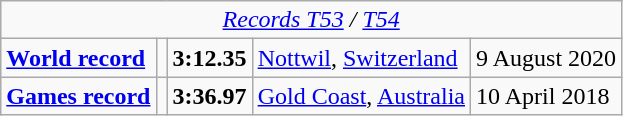<table class="wikitable">
<tr>
<td colspan=5 align=center><em><a href='#'>Records T53</a> / <a href='#'>T54</a></em></td>
</tr>
<tr>
<td><a href='#'><strong>World record</strong></a></td>
<td></td>
<td><strong>3:12.35</strong></td>
<td><a href='#'>Nottwil</a>, <a href='#'>Switzerland</a></td>
<td>9 August 2020</td>
</tr>
<tr>
<td><a href='#'><strong>Games record</strong></a></td>
<td></td>
<td><strong>3:36.97</strong></td>
<td><a href='#'>Gold Coast</a>, <a href='#'>Australia</a></td>
<td>10 April 2018</td>
</tr>
</table>
